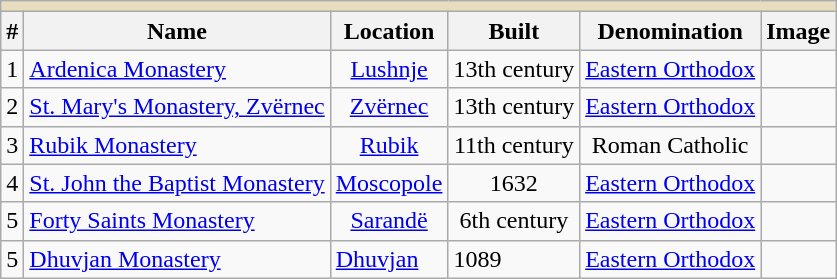<table class="wikitable sortable">
<tr>
<td colspan="6" bgcolor="#e8debf" align=center> <strong></strong></td>
</tr>
<tr>
<th>#</th>
<th>Name</th>
<th>Location</th>
<th>Built</th>
<th>Denomination</th>
<th>Image</th>
</tr>
<tr>
<td>1</td>
<td><a href='#'>Ardenica Monastery</a></td>
<td align="center"><a href='#'>Lushnje</a></td>
<td align="center">13th century</td>
<td align="center"><a href='#'>Eastern Orthodox</a></td>
<td align="center"></td>
</tr>
<tr>
<td>2</td>
<td><a href='#'>St. Mary's Monastery, Zvërnec</a></td>
<td align="center"><a href='#'>Zvërnec</a></td>
<td align="center">13th century</td>
<td align="center"><a href='#'>Eastern Orthodox</a></td>
<td align="center"></td>
</tr>
<tr>
<td>3</td>
<td><a href='#'>Rubik Monastery</a></td>
<td align="center"><a href='#'>Rubik</a></td>
<td align="center">11th century</td>
<td align="center">Roman Catholic</td>
<td align="center"></td>
</tr>
<tr>
<td>4</td>
<td><a href='#'>St. John the Baptist Monastery</a></td>
<td align="center"><a href='#'>Moscopole</a></td>
<td align="center">1632</td>
<td align="center"><a href='#'>Eastern Orthodox</a></td>
<td align="center"></td>
</tr>
<tr>
<td>5</td>
<td><a href='#'>Forty Saints Monastery</a></td>
<td align="center"><a href='#'>Sarandë</a></td>
<td align="center">6th century</td>
<td align=“center”><a href='#'>Eastern Orthodox</a></td>
<td aligh=“center”></td>
</tr>
<tr>
<td>5</td>
<td><a href='#'>Dhuvjan Monastery</a></td>
<td align=“center”><a href='#'>Dhuvjan</a></td>
<td align=“center”>1089</td>
<td align=“center”><a href='#'>Eastern Orthodox</a></td>
<td align=“center”></td>
</tr>
</table>
